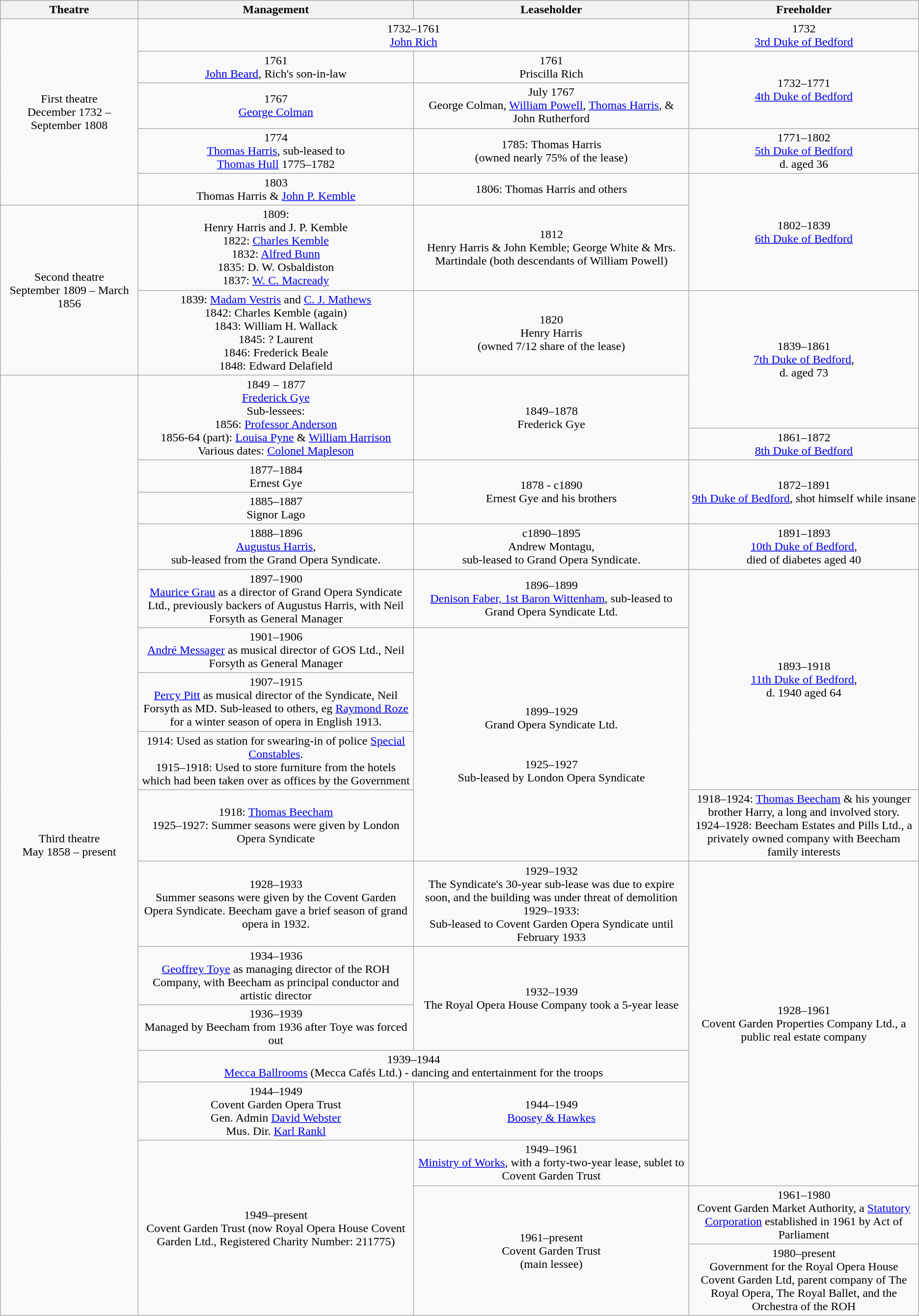<table class="wikitable" style="text-align: center;">
<tr>
<th style="width:15%;">Theatre</th>
<th style="width:30%;">Management</th>
<th style="width:30%;">Leaseholder</th>
<th style="width:25%;">Freeholder</th>
</tr>
<tr>
<td rowspan="6">First theatre<br> December 1732 – September 1808</td>
<td colspan="2" rowspan="2">1732–1761<br> <a href='#'>John Rich</a></td>
<td>1732<br> <a href='#'>3rd Duke of Bedford</a></td>
</tr>
<tr>
<td rowspan="3">1732–1771<br> <a href='#'>4th Duke of Bedford</a></td>
</tr>
<tr>
<td>1761<br> <a href='#'>John Beard</a>, Rich's son-in-law</td>
<td>1761<br> Priscilla Rich</td>
</tr>
<tr>
<td>1767<br> <a href='#'>George Colman</a></td>
<td>July 1767<br> George Colman, <a href='#'>William Powell</a>, <a href='#'>Thomas Harris</a>, & John Rutherford</td>
</tr>
<tr>
<td>1774<br> <a href='#'>Thomas Harris</a>, sub-leased to<br> <a href='#'>Thomas Hull</a> 1775–1782</td>
<td>1785: Thomas Harris<br> (owned nearly 75% of the lease)</td>
<td>1771–1802<br> <a href='#'>5th Duke of Bedford</a><br> d. aged 36</td>
</tr>
<tr>
<td>1803<br> Thomas Harris & <a href='#'>John P. Kemble</a></td>
<td>1806: Thomas Harris and others</td>
<td rowspan="2">1802–1839<br> <a href='#'>6th Duke of Bedford</a></td>
</tr>
<tr>
<td rowspan="3">Second theatre<br> September 1809 – March 1856</td>
<td>1809:<br>Henry Harris and J. P. Kemble<br>1822: <a href='#'>Charles Kemble</a><br>1832: <a href='#'>Alfred Bunn</a><br>1835: D. W. Osbaldiston<br>1837: <a href='#'>W. C. Macready</a></td>
<td>1812<br> Henry Harris & John Kemble; George White & Mrs. Martindale (both descendants of William Powell)</td>
</tr>
<tr>
<td>1839: <a href='#'>Madam Vestris</a> and <a href='#'>C. J. Mathews</a><br> 1842: Charles Kemble (again)<br>1843: William H. Wallack<br> 1845: ? Laurent<br> 1846: Frederick Beale<br> 1848: Edward Delafield</td>
<td>1820<br>Henry Harris<br>(owned 7/12 share of the lease)</td>
<td rowspan="3">1839–1861<br> <a href='#'>7th Duke of Bedford</a>,<br> d. aged 73</td>
</tr>
<tr>
<td rowspan="3">1849 – 1877<br> <a href='#'>Frederick Gye</a><br> Sub-lessees:<br>1856: <a href='#'>Professor Anderson</a><br> 1856-64 (part): <a href='#'>Louisa Pyne</a> & <a href='#'>William Harrison</a><br> Various dates: <a href='#'>Colonel Mapleson</a></td>
<td rowspan="3">1849–1878<br> Frederick Gye</td>
</tr>
<tr>
<td rowspan="18">Third theatre<br> May 1858 – present</td>
</tr>
<tr>
<td>1861–1872<br> <a href='#'>8th Duke of Bedford</a></td>
</tr>
<tr>
<td>1877–1884<br> Ernest Gye</td>
<td rowspan="2">1878 - c1890<br> Ernest Gye and his brothers</td>
<td rowspan="2">1872–1891<br> <a href='#'>9th Duke of Bedford</a>, shot himself while insane</td>
</tr>
<tr>
<td>1885–1887<br> Signor Lago</td>
</tr>
<tr>
<td>1888–1896<br> <a href='#'>Augustus Harris</a>,<br>sub-leased from the Grand Opera Syndicate.</td>
<td>c1890–1895<br> Andrew Montagu,<br>sub-leased to Grand Opera Syndicate.</td>
<td>1891–1893<br> <a href='#'>10th Duke of Bedford</a>,<br> died of diabetes aged 40</td>
</tr>
<tr>
<td>1897–1900<br> <a href='#'>Maurice Grau</a> as a director of Grand Opera Syndicate Ltd., previously backers of Augustus Harris, with Neil Forsyth as General Manager</td>
<td>1896–1899<br> <a href='#'>Denison Faber, 1st Baron Wittenham</a>, sub-leased to Grand Opera Syndicate Ltd.</td>
<td rowspan="4">1893–1918<br> <a href='#'>11th Duke of Bedford</a>,<br> d. 1940 aged 64</td>
</tr>
<tr>
<td>1901–1906<br> <a href='#'>André Messager</a> as musical director of GOS Ltd., Neil Forsyth as General Manager</td>
<td rowspan="4">1899–1929<br> Grand Opera Syndicate Ltd.<br><br><br>1925–1927<br> Sub-leased by London Opera Syndicate</td>
</tr>
<tr>
<td>1907–1915<br> <a href='#'>Percy Pitt</a> as musical director of the Syndicate, Neil Forsyth as MD. Sub-leased to others, eg <a href='#'>Raymond Roze</a> for a winter season of opera in English 1913.</td>
</tr>
<tr>
<td>1914: Used as station for swearing-in of police <a href='#'>Special Constables</a>.<br>1915–1918: Used to store furniture from the hotels which had been taken over as offices by the Government</td>
</tr>
<tr>
<td>1918: <a href='#'>Thomas Beecham</a><br>1925–1927: Summer seasons were given by London Opera Syndicate</td>
<td>1918–1924: <a href='#'>Thomas Beecham</a> & his younger brother Harry, a long and involved story.<br>1924–1928: Beecham Estates and Pills Ltd., a privately owned company with Beecham family interests</td>
</tr>
<tr>
<td>1928–1933<br> Summer seasons were given by the Covent Garden Opera Syndicate. Beecham gave a brief season of grand opera in 1932.</td>
<td>1929–1932<br> The Syndicate's 30-year sub-lease was due to expire soon, and the building was under threat of demolition<br> 1929–1933:<br> Sub-leased to Covent Garden Opera Syndicate until February 1933</td>
<td rowspan="6">1928–1961<br> Covent Garden Properties Company Ltd., a public real estate company </td>
</tr>
<tr>
<td>1934–1936<br> <a href='#'>Geoffrey Toye</a> as managing director of the ROH Company, with Beecham as principal conductor and artistic director</td>
<td rowspan="2">1932–1939<br>The Royal Opera House Company took a 5-year lease</td>
</tr>
<tr>
<td>1936–1939<br> Managed by Beecham from 1936 after Toye was forced out</td>
</tr>
<tr>
<td colspan="2">1939–1944<br> <a href='#'>Mecca Ballrooms</a> (Mecca Cafés Ltd.) - dancing and entertainment for the troops</td>
</tr>
<tr>
<td>1944–1949<br>  Covent Garden Opera Trust<br> Gen. Admin <a href='#'>David Webster</a><br> Mus. Dir. <a href='#'>Karl Rankl</a></td>
<td>1944–1949<br>  <a href='#'>Boosey & Hawkes</a></td>
</tr>
<tr>
<td rowspan="3">1949–present<br>  Covent Garden Trust (now Royal Opera House Covent Garden Ltd., Registered Charity Number: 211775)</td>
<td>1949–1961<br>  <a href='#'>Ministry of Works</a>, with a forty-two-year lease, sublet to Covent Garden Trust</td>
</tr>
<tr>
<td rowspan="2">1961–present<br> Covent Garden Trust<br>(main lessee)</td>
<td>1961–1980<br>Covent Garden Market Authority, a <a href='#'>Statutory Corporation</a> established in 1961 by Act of Parliament</td>
</tr>
<tr>
<td>1980–present<br>Government for the Royal Opera House Covent Garden Ltd, parent company of The Royal Opera, The Royal Ballet, and the Orchestra of the ROH</td>
</tr>
</table>
